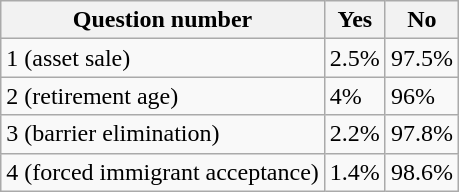<table class="wikitable">
<tr>
<th>Question number</th>
<th>Yes</th>
<th>No</th>
</tr>
<tr>
<td>1 (asset sale)</td>
<td>2.5%</td>
<td>97.5%</td>
</tr>
<tr>
<td>2 (retirement age)</td>
<td>4%</td>
<td>96%</td>
</tr>
<tr>
<td>3 (barrier elimination)</td>
<td>2.2%</td>
<td>97.8%</td>
</tr>
<tr>
<td>4 (forced immigrant acceptance)</td>
<td>1.4%</td>
<td>98.6%</td>
</tr>
</table>
